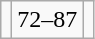<table class="wikitable">
<tr>
<td></td>
<td align=center>72–87</td>
<td><strong></strong></td>
</tr>
</table>
